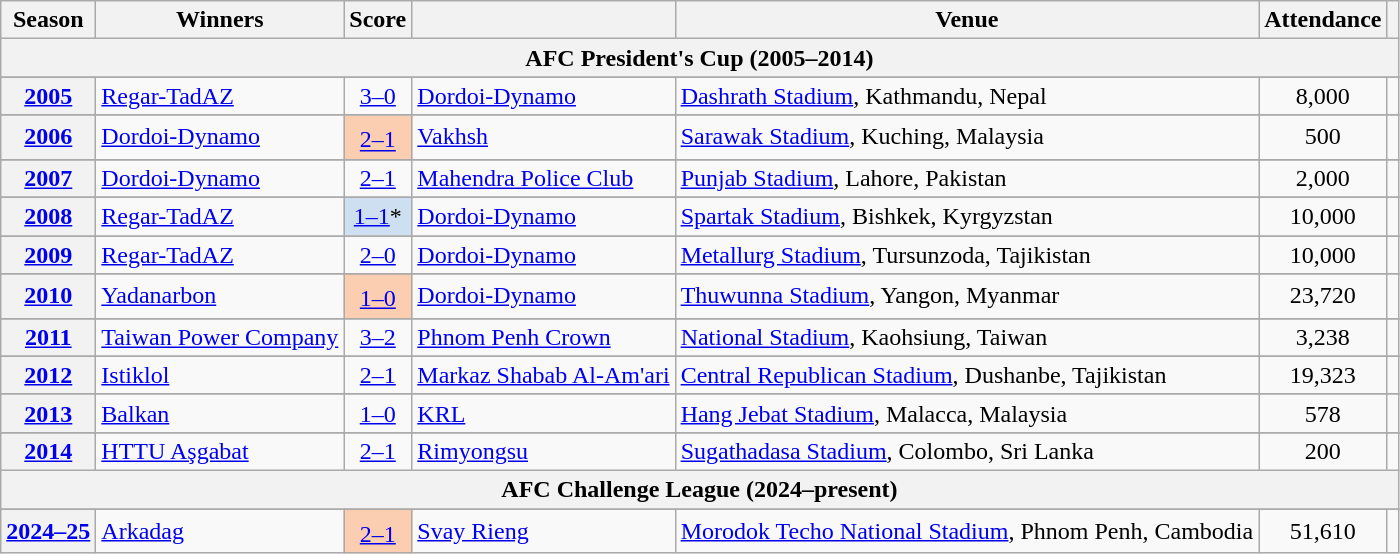<table class="wikitable plainrowheaders sortable">
<tr>
<th scope="col">Season</th>
<th scope="col">Winners</th>
<th scope="col">Score</th>
<th scope="col"></th>
<th scope="col">Venue</th>
<th scope="col">Attendance</th>
<th scope="col"></th>
</tr>
<tr>
<th colspan="7" align="center">AFC President's Cup (2005–2014)</th>
</tr>
<tr>
</tr>
<tr class="sortbottom">
<th scope="row" style="text-align:center"><a href='#'>2005</a></th>
<td> <a href='#'>Regar-TadAZ</a></td>
<td align=center><a href='#'>3–0</a></td>
<td> <a href='#'>Dordoi-Dynamo</a></td>
<td><a href='#'>Dashrath Stadium</a>, Kathmandu, Nepal</td>
<td align=center>8,000</td>
<td align=center></td>
</tr>
<tr>
</tr>
<tr class="sortbottom">
<th scope="row" style="text-align:center"><a href='#'>2006</a></th>
<td> <a href='#'>Dordoi-Dynamo</a></td>
<td bgcolor="#FBCEB1" align=center><a href='#'>2–1</a><sup></sup></td>
<td> <a href='#'>Vakhsh</a></td>
<td><a href='#'>Sarawak Stadium</a>, Kuching, Malaysia</td>
<td align=center>500</td>
<td align=center></td>
</tr>
<tr>
</tr>
<tr class="sortbottom">
<th scope="row" style="text-align:center"><a href='#'>2007</a></th>
<td> <a href='#'>Dordoi-Dynamo</a></td>
<td align=center><a href='#'>2–1</a></td>
<td> <a href='#'>Mahendra Police Club</a></td>
<td><a href='#'>Punjab Stadium</a>, Lahore, Pakistan</td>
<td align=center>2,000</td>
<td align=center></td>
</tr>
<tr>
</tr>
<tr class="sortbottom">
<th scope="row" style="text-align:center"><a href='#'>2008</a></th>
<td> <a href='#'>Regar-TadAZ</a></td>
<td bgcolor="#cedff2" align=center><a href='#'>1–1</a>*</td>
<td> <a href='#'>Dordoi-Dynamo</a></td>
<td><a href='#'>Spartak Stadium</a>, Bishkek, Kyrgyzstan</td>
<td align=center>10,000</td>
<td align=center></td>
</tr>
<tr>
</tr>
<tr class="sortbottom">
<th scope="row" style="text-align:center"><a href='#'>2009</a></th>
<td> <a href='#'>Regar-TadAZ</a></td>
<td align=center><a href='#'>2–0</a></td>
<td> <a href='#'>Dordoi-Dynamo</a></td>
<td><a href='#'>Metallurg Stadium</a>, Tursunzoda, Tajikistan</td>
<td align=center>10,000</td>
<td align=center></td>
</tr>
<tr>
</tr>
<tr class="sortbottom">
<th scope="row" style="text-align:center"><a href='#'>2010</a></th>
<td> <a href='#'>Yadanarbon</a></td>
<td bgcolor="#FBCEB1" align=center><a href='#'>1–0</a><sup></sup></td>
<td> <a href='#'>Dordoi-Dynamo</a></td>
<td><a href='#'>Thuwunna Stadium</a>, Yangon, Myanmar</td>
<td align=center>23,720</td>
<td align=center></td>
</tr>
<tr>
</tr>
<tr class="sortbottom">
<th scope="row" style="text-align:center"><a href='#'>2011</a></th>
<td> <a href='#'>Taiwan Power Company</a></td>
<td align=center><a href='#'>3–2</a></td>
<td> <a href='#'>Phnom Penh Crown</a></td>
<td><a href='#'>National Stadium</a>, Kaohsiung, Taiwan</td>
<td align=center>3,238</td>
<td align=center></td>
</tr>
<tr>
</tr>
<tr class="sortbottom">
<th scope="row" style="text-align:center"><a href='#'>2012</a></th>
<td> <a href='#'>Istiklol</a></td>
<td align=center><a href='#'>2–1</a></td>
<td> <a href='#'>Markaz Shabab Al-Am'ari</a></td>
<td><a href='#'>Central Republican Stadium</a>, Dushanbe, Tajikistan</td>
<td align=center>19,323</td>
<td align=center></td>
</tr>
<tr>
</tr>
<tr class="sortbottom">
<th scope="row" style="text-align:center"><a href='#'>2013</a></th>
<td> <a href='#'>Balkan</a></td>
<td align=center><a href='#'>1–0</a></td>
<td> <a href='#'>KRL</a></td>
<td><a href='#'>Hang Jebat Stadium</a>, Malacca, Malaysia</td>
<td align=center>578</td>
<td align=center></td>
</tr>
<tr>
</tr>
<tr class="sortbottom">
<th scope="row" style="text-align:center"><a href='#'>2014</a></th>
<td> <a href='#'>HTTU Aşgabat</a></td>
<td align=center><a href='#'>2–1</a></td>
<td> <a href='#'>Rimyongsu</a></td>
<td><a href='#'>Sugathadasa Stadium</a>, Colombo, Sri Lanka</td>
<td align=center>200</td>
<td align=center></td>
</tr>
<tr>
<th colspan="7" align="center">AFC Challenge League (2024–present)</th>
</tr>
<tr>
</tr>
<tr class="sortbottom">
<th scope="row" style="text-align:center"><a href='#'>2024–25</a></th>
<td> <a href='#'>Arkadag</a></td>
<td bgcolor="#FBCEB1" align=center><a href='#'>2–1</a><sup></sup></td>
<td> <a href='#'>Svay Rieng</a></td>
<td><a href='#'>Morodok Techo National Stadium</a>, Phnom Penh, Cambodia</td>
<td align=center>51,610</td>
<td align=center></td>
</tr>
</table>
